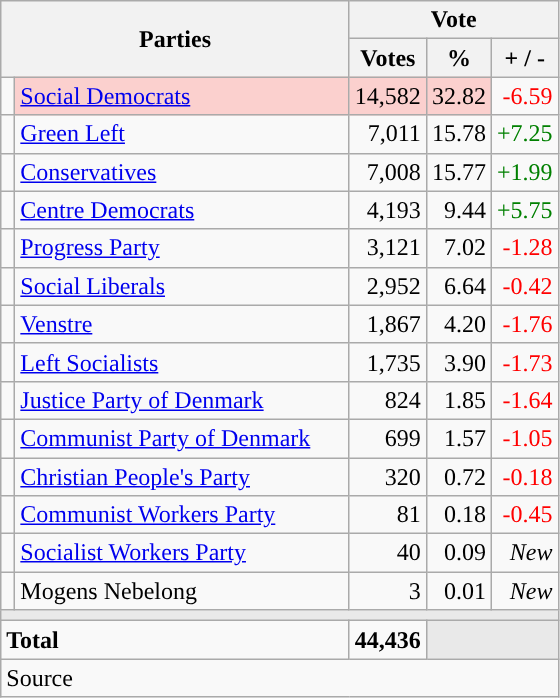<table class="wikitable" style="text-align:right;">
<tr>
<th style="text-align:centre;" rowspan="2" colspan="2" width="225">Parties</th>
<th colspan="3">Vote</th>
</tr>
<tr>
<th width="15">Votes</th>
<th width="15">%</th>
<th width="15">+ / -</th>
</tr>
<tr>
<td width="2" style="color:inherit;background:"></td>
<td bgcolor=#fbd0ce  align="left"><a href='#'>Social Democrats</a></td>
<td bgcolor=#fbd0ce>14,582</td>
<td bgcolor=#fbd0ce>32.82</td>
<td style=color:red;>-6.59</td>
</tr>
<tr>
<td width="2" style="color:inherit;background:"></td>
<td align="left"><a href='#'>Green Left</a></td>
<td>7,011</td>
<td>15.78</td>
<td style=color:green;>+7.25</td>
</tr>
<tr>
<td width="2" style="color:inherit;background:"></td>
<td align="left"><a href='#'>Conservatives</a></td>
<td>7,008</td>
<td>15.77</td>
<td style=color:green;>+1.99</td>
</tr>
<tr>
<td width="2" style="color:inherit;background:"></td>
<td align="left"><a href='#'>Centre Democrats</a></td>
<td>4,193</td>
<td>9.44</td>
<td style=color:green;>+5.75</td>
</tr>
<tr>
<td width="2" style="color:inherit;background:"></td>
<td align="left"><a href='#'>Progress Party</a></td>
<td>3,121</td>
<td>7.02</td>
<td style=color:red;>-1.28</td>
</tr>
<tr>
<td width="2" style="color:inherit;background:"></td>
<td align="left"><a href='#'>Social Liberals</a></td>
<td>2,952</td>
<td>6.64</td>
<td style=color:red;>-0.42</td>
</tr>
<tr>
<td width="2" style="color:inherit;background:"></td>
<td align="left"><a href='#'>Venstre</a></td>
<td>1,867</td>
<td>4.20</td>
<td style=color:red;>-1.76</td>
</tr>
<tr>
<td width="2" style="color:inherit;background:"></td>
<td align="left"><a href='#'>Left Socialists</a></td>
<td>1,735</td>
<td>3.90</td>
<td style=color:red;>-1.73</td>
</tr>
<tr>
<td width="2" style="color:inherit;background:"></td>
<td align="left"><a href='#'>Justice Party of Denmark</a></td>
<td>824</td>
<td>1.85</td>
<td style=color:red;>-1.64</td>
</tr>
<tr>
<td width="2" style="color:inherit;background:"></td>
<td align="left"><a href='#'>Communist Party of Denmark</a></td>
<td>699</td>
<td>1.57</td>
<td style=color:red;>-1.05</td>
</tr>
<tr>
<td width="2" style="color:inherit;background:"></td>
<td align="left"><a href='#'>Christian People's Party</a></td>
<td>320</td>
<td>0.72</td>
<td style=color:red;>-0.18</td>
</tr>
<tr>
<td width="2" style="color:inherit;background:"></td>
<td align="left"><a href='#'>Communist Workers Party</a></td>
<td>81</td>
<td>0.18</td>
<td style=color:red;>-0.45</td>
</tr>
<tr>
<td width="2" style="color:inherit;background:"></td>
<td align="left"><a href='#'>Socialist Workers Party</a></td>
<td>40</td>
<td>0.09</td>
<td><em>New</em></td>
</tr>
<tr>
<td width="2" style="color:inherit;background:"></td>
<td align="left">Mogens Nebelong</td>
<td>3</td>
<td>0.01</td>
<td><em>New</em></td>
</tr>
<tr>
<td colspan="7" bgcolor="#E9E9E9"></td>
</tr>
<tr>
<td align="left" colspan="2"><strong>Total</strong></td>
<td><strong>44,436</strong></td>
<td bgcolor="#E9E9E9" colspan="2"></td>
</tr>
<tr>
<td align="left" colspan="6">Source</td>
</tr>
</table>
